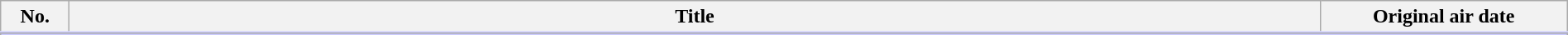<table class="wikitable" style="width:100%; margin:auto; background:#FFF;">
<tr style="border-bottom: 3px solid #CCF;">
<th style="width:3em;">No.</th>
<th>Title</th>
<th style="width:12em;">Original air date</th>
</tr>
<tr style="width:10%;" | Air Date>
</tr>
<tr>
</tr>
</table>
